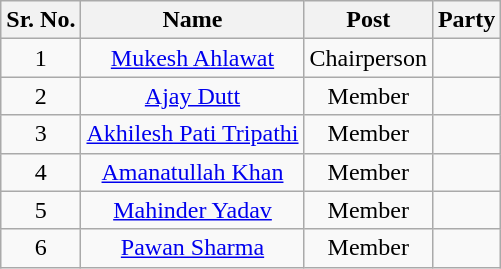<table class="wikitable sortable">
<tr>
<th>Sr. No.</th>
<th>Name</th>
<th>Post</th>
<th colspan="2">Party</th>
</tr>
<tr align="center">
<td>1</td>
<td><a href='#'>Mukesh Ahlawat</a></td>
<td>Chairperson</td>
<td></td>
</tr>
<tr align="center">
<td>2</td>
<td><a href='#'>Ajay Dutt</a></td>
<td>Member</td>
<td></td>
</tr>
<tr align="center">
<td>3</td>
<td><a href='#'>Akhilesh Pati Tripathi</a></td>
<td>Member</td>
<td></td>
</tr>
<tr align="center">
<td>4</td>
<td><a href='#'>Amanatullah Khan</a></td>
<td>Member</td>
<td></td>
</tr>
<tr align="center">
<td>5</td>
<td><a href='#'>Mahinder Yadav</a></td>
<td>Member</td>
<td></td>
</tr>
<tr align="center">
<td>6</td>
<td><a href='#'>Pawan Sharma</a></td>
<td>Member</td>
<td></td>
</tr>
</table>
